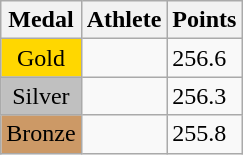<table class="wikitable">
<tr>
<th>Medal</th>
<th>Athlete</th>
<th>Points</th>
</tr>
<tr>
<td style="text-align:center;background-color:gold;">Gold</td>
<td></td>
<td>256.6</td>
</tr>
<tr>
<td style="text-align:center;background-color:silver;">Silver</td>
<td></td>
<td>256.3</td>
</tr>
<tr>
<td style="text-align:center;background-color:#CC9966;">Bronze</td>
<td></td>
<td>255.8</td>
</tr>
</table>
